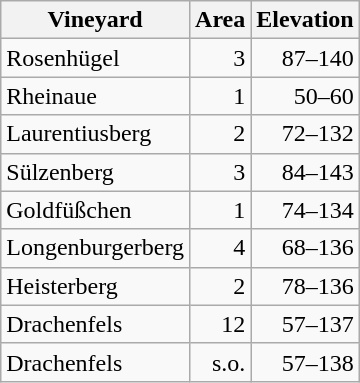<table class="wikitable">
<tr>
<th>Vineyard</th>
<th>Area</th>
<th>Elevation</th>
</tr>
<tr>
<td>Rosenhügel</td>
<td align="right">3</td>
<td align="right">87–140</td>
</tr>
<tr>
<td>Rheinaue</td>
<td align="right">1</td>
<td align="right">50–60</td>
</tr>
<tr>
<td>Laurentiusberg</td>
<td align="right">2</td>
<td align="right">72–132</td>
</tr>
<tr>
<td>Sülzenberg</td>
<td align="right">3</td>
<td align="right">84–143</td>
</tr>
<tr>
<td>Goldfüßchen</td>
<td align="right">1</td>
<td align="right">74–134</td>
</tr>
<tr>
<td>Longenburgerberg</td>
<td align="right">4</td>
<td align="right">68–136</td>
</tr>
<tr>
<td>Heisterberg</td>
<td align="right">2</td>
<td align="right">78–136</td>
</tr>
<tr>
<td>Drachenfels</td>
<td align="right">12</td>
<td align="right">57–137</td>
</tr>
<tr>
<td>Drachenfels</td>
<td align="right">s.o.</td>
<td align="right">57–138</td>
</tr>
</table>
